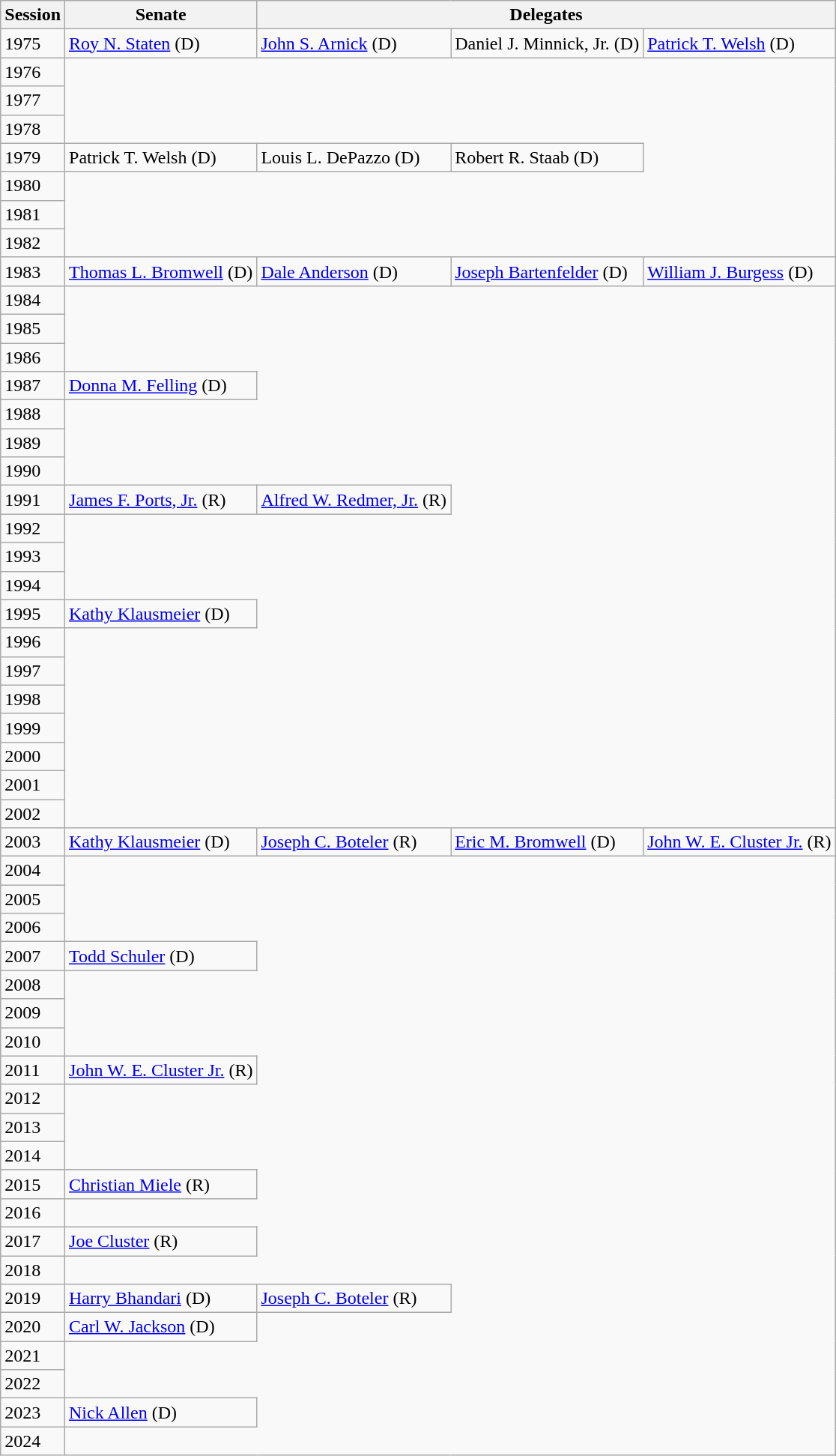<table class="wikitable">
<tr>
<th>Session</th>
<th>Senate</th>
<th colspan=3>Delegates</th>
</tr>
<tr>
<td>1975</td>
<td><a href='#'>Roy N. Staten</a> (D)</td>
<td><a href='#'>John S. Arnick</a> (D)</td>
<td>Daniel J. Minnick, Jr. (D)</td>
<td><a href='#'>Patrick T. Welsh</a> (D)</td>
</tr>
<tr>
<td>1976</td>
</tr>
<tr>
<td>1977</td>
</tr>
<tr>
<td>1978</td>
</tr>
<tr>
<td>1979</td>
<td>Patrick T. Welsh (D)</td>
<td>Louis L. DePazzo (D)</td>
<td>Robert R. Staab (D)</td>
</tr>
<tr>
<td>1980</td>
</tr>
<tr>
<td>1981</td>
</tr>
<tr>
<td>1982</td>
</tr>
<tr>
<td>1983</td>
<td><a href='#'>Thomas L. Bromwell</a> (D)</td>
<td><a href='#'>Dale Anderson</a> (D)</td>
<td><a href='#'>Joseph Bartenfelder</a> (D)</td>
<td><a href='#'>William J. Burgess</a> (D)</td>
</tr>
<tr>
<td>1984</td>
</tr>
<tr>
<td>1985</td>
</tr>
<tr>
<td>1986</td>
</tr>
<tr>
<td>1987</td>
<td><a href='#'>Donna M. Felling</a> (D)</td>
</tr>
<tr>
<td>1988</td>
</tr>
<tr>
<td>1989</td>
</tr>
<tr>
<td>1990</td>
</tr>
<tr>
<td>1991</td>
<td><a href='#'>James F. Ports, Jr.</a> (R)</td>
<td><a href='#'>Alfred W. Redmer, Jr.</a> (R)</td>
</tr>
<tr>
<td>1992</td>
</tr>
<tr>
<td>1993</td>
</tr>
<tr>
<td>1994</td>
</tr>
<tr>
<td>1995</td>
<td><a href='#'>Kathy Klausmeier</a> (D)</td>
</tr>
<tr>
<td>1996</td>
</tr>
<tr>
<td>1997</td>
</tr>
<tr>
<td>1998</td>
</tr>
<tr>
<td>1999</td>
</tr>
<tr>
<td>2000</td>
</tr>
<tr>
<td>2001</td>
</tr>
<tr>
<td>2002</td>
</tr>
<tr>
<td>2003</td>
<td><a href='#'>Kathy Klausmeier</a> (D)</td>
<td><a href='#'>Joseph C. Boteler</a> (R)</td>
<td><a href='#'>Eric M. Bromwell</a> (D)</td>
<td><a href='#'>John W. E. Cluster Jr.</a> (R)</td>
</tr>
<tr>
<td>2004</td>
</tr>
<tr>
<td>2005</td>
</tr>
<tr>
<td>2006</td>
</tr>
<tr>
<td>2007</td>
<td><a href='#'>Todd Schuler</a> (D)</td>
</tr>
<tr>
<td>2008</td>
</tr>
<tr>
<td>2009</td>
</tr>
<tr>
<td>2010</td>
</tr>
<tr>
<td>2011</td>
<td><a href='#'>John W. E. Cluster Jr.</a> (R)</td>
</tr>
<tr>
<td>2012</td>
</tr>
<tr>
<td>2013</td>
</tr>
<tr>
<td>2014</td>
</tr>
<tr>
<td>2015</td>
<td><a href='#'>Christian Miele</a> (R)</td>
</tr>
<tr>
<td>2016</td>
</tr>
<tr>
<td>2017</td>
<td><a href='#'>Joe Cluster</a> (R)</td>
</tr>
<tr>
<td>2018</td>
</tr>
<tr>
<td>2019</td>
<td><a href='#'>Harry Bhandari</a> (D)</td>
<td><a href='#'>Joseph C. Boteler</a> (R)</td>
</tr>
<tr>
<td>2020</td>
<td><a href='#'>Carl W. Jackson</a> (D)</td>
</tr>
<tr>
<td>2021</td>
</tr>
<tr>
<td>2022</td>
</tr>
<tr>
<td>2023</td>
<td><a href='#'>Nick Allen</a> (D)</td>
</tr>
<tr>
<td>2024</td>
</tr>
</table>
